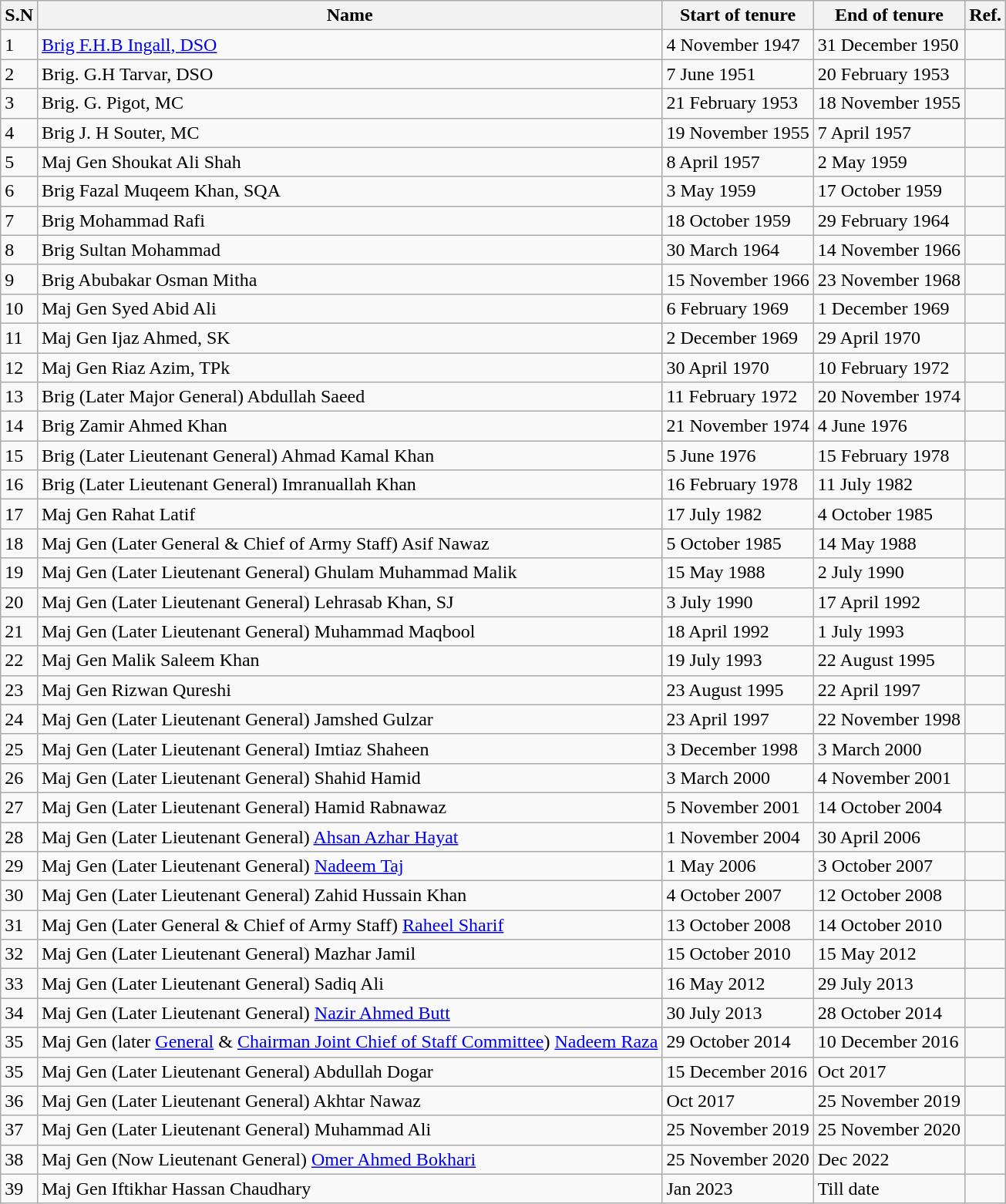<table class="wikitable sortable">
<tr>
<th>S.N</th>
<th>Name</th>
<th>Start of tenure</th>
<th>End of tenure</th>
<th>Ref.</th>
</tr>
<tr>
<td>1</td>
<td><a href='#'>Brig F.H.B Ingall, DSO</a></td>
<td>4 November 1947</td>
<td>31 December 1950</td>
<td></td>
</tr>
<tr>
<td>2</td>
<td>Brig. G.H Tarvar, DSO</td>
<td>7 June 1951</td>
<td>20 February 1953</td>
<td></td>
</tr>
<tr>
<td>3</td>
<td>Brig. G. Pigot, MC</td>
<td>21 February 1953</td>
<td>18 November 1955</td>
<td></td>
</tr>
<tr>
<td>4</td>
<td>Brig J. H Souter, MC</td>
<td>19 November 1955</td>
<td>7 April 1957</td>
<td></td>
</tr>
<tr>
<td>5</td>
<td>Maj Gen Shoukat Ali Shah</td>
<td>8 April 1957</td>
<td>2 May 1959</td>
<td></td>
</tr>
<tr>
<td>6</td>
<td>Brig Fazal Muqeem Khan, SQA</td>
<td>3 May 1959</td>
<td>17 October 1959</td>
<td></td>
</tr>
<tr>
<td>7</td>
<td>Brig Mohammad Rafi</td>
<td>18 October 1959</td>
<td>29 February 1964</td>
<td></td>
</tr>
<tr>
<td>8</td>
<td>Brig Sultan Mohammad</td>
<td>30 March 1964</td>
<td>14 November 1966</td>
<td></td>
</tr>
<tr>
<td>9</td>
<td>Brig Abubakar Osman Mitha</td>
<td>15 November 1966</td>
<td>23 November 1968</td>
<td></td>
</tr>
<tr>
<td>10</td>
<td>Maj Gen Syed Abid Ali</td>
<td>6 February 1969</td>
<td>1 December 1969</td>
<td></td>
</tr>
<tr>
<td>11</td>
<td>Maj Gen Ijaz Ahmed, SK</td>
<td>2 December 1969</td>
<td>29 April 1970</td>
<td></td>
</tr>
<tr>
<td>12</td>
<td>Maj Gen Riaz Azim, TPk</td>
<td>30 April 1970</td>
<td>10 February 1972</td>
<td></td>
</tr>
<tr>
<td>13</td>
<td>Brig (Later Major General) Abdullah Saeed</td>
<td>11 February 1972</td>
<td>20 November 1974</td>
<td></td>
</tr>
<tr>
<td>14</td>
<td>Brig Zamir Ahmed Khan</td>
<td>21 November 1974</td>
<td>4 June 1976</td>
<td></td>
</tr>
<tr>
<td>15</td>
<td>Brig (Later Lieutenant General) Ahmad Kamal Khan</td>
<td>5 June 1976</td>
<td>15 February 1978</td>
<td></td>
</tr>
<tr>
<td>16</td>
<td>Brig (Later Lieutenant General) Imranuallah Khan</td>
<td>16 February 1978</td>
<td>11 July 1982</td>
<td></td>
</tr>
<tr>
<td>17</td>
<td>Maj Gen Rahat Latif</td>
<td>17 July 1982</td>
<td>4 October 1985</td>
<td></td>
</tr>
<tr>
<td>18</td>
<td>Maj Gen (Later General & Chief of Army Staff) Asif Nawaz</td>
<td>5 October 1985</td>
<td>14 May 1988</td>
<td></td>
</tr>
<tr>
<td>19</td>
<td>Maj Gen (Later Lieutenant General) Ghulam Muhammad Malik</td>
<td>15 May 1988</td>
<td>2 July 1990</td>
<td></td>
</tr>
<tr>
<td>20</td>
<td>Maj Gen (Later Lieutenant General) Lehrasab Khan, SJ</td>
<td>3 July 1990</td>
<td>17 April 1992</td>
<td></td>
</tr>
<tr>
<td>21</td>
<td>Maj Gen (Later Lieutenant General) Muhammad Maqbool</td>
<td>18 April 1992</td>
<td>1 July 1993</td>
<td></td>
</tr>
<tr>
<td>22</td>
<td>Maj Gen Malik Saleem Khan</td>
<td>19 July 1993</td>
<td>22 August 1995</td>
<td></td>
</tr>
<tr>
<td>23</td>
<td>Maj Gen Rizwan Qureshi</td>
<td>23 August 1995</td>
<td>22 April 1997</td>
<td></td>
</tr>
<tr>
<td>24</td>
<td>Maj Gen (Later Lieutenant General) Jamshed Gulzar</td>
<td>23 April 1997</td>
<td>22 November 1998</td>
<td></td>
</tr>
<tr>
<td>25</td>
<td>Maj Gen (Later Lieutenant General) Imtiaz Shaheen</td>
<td>3 December 1998</td>
<td>3 March 2000</td>
<td></td>
</tr>
<tr>
<td>26</td>
<td>Maj Gen (Later Lieutenant General) Shahid Hamid</td>
<td>3 March 2000</td>
<td>4 November 2001</td>
<td></td>
</tr>
<tr>
<td>27</td>
<td>Maj Gen (Later Lieutenant General) Hamid Rabnawaz</td>
<td>5 November 2001</td>
<td>14 October 2004</td>
<td></td>
</tr>
<tr>
<td>28</td>
<td>Maj Gen (Later Lieutenant General) <a href='#'>Ahsan Azhar Hayat</a></td>
<td>1 November 2004</td>
<td>30 April 2006</td>
<td></td>
</tr>
<tr>
<td>29</td>
<td>Maj Gen (Later Lieutenant General) <a href='#'>Nadeem Taj</a></td>
<td>1 May 2006</td>
<td>3 October 2007</td>
<td></td>
</tr>
<tr>
<td>30</td>
<td>Maj Gen (Later Lieutenant General) Zahid Hussain Khan</td>
<td>4 October 2007</td>
<td>12 October 2008</td>
<td></td>
</tr>
<tr>
<td>31</td>
<td>Maj Gen (Later General & Chief of Army Staff) <a href='#'>Raheel Sharif</a></td>
<td>13 October 2008</td>
<td>14 October 2010</td>
<td></td>
</tr>
<tr>
<td>32</td>
<td>Maj Gen (Later Lieutenant General) Mazhar Jamil</td>
<td>15 October 2010</td>
<td>15 May 2012</td>
<td></td>
</tr>
<tr>
<td>33</td>
<td>Maj Gen (Later Lieutenant General) Sadiq Ali</td>
<td>16 May 2012</td>
<td>29 July 2013</td>
<td></td>
</tr>
<tr>
<td>34</td>
<td>Maj Gen (Later Lieutenant General) <a href='#'>Nazir Ahmed Butt</a></td>
<td>30 July 2013</td>
<td>28 October 2014</td>
<td></td>
</tr>
<tr>
<td>35</td>
<td>Maj Gen (later <a href='#'>General</a> & <a href='#'>Chairman Joint Chief of Staff Committee</a>) <a href='#'>Nadeem Raza</a></td>
<td>29 October 2014</td>
<td>10 December 2016</td>
<td></td>
</tr>
<tr>
<td>35</td>
<td>Maj Gen (Later Lieutenant General) Abdullah Dogar</td>
<td>15 December 2016</td>
<td>Oct 2017</td>
<td></td>
</tr>
<tr>
<td>36</td>
<td>Maj Gen (Later Lieutenant General) Akhtar Nawaz</td>
<td>Oct 2017</td>
<td>25 November 2019</td>
<td></td>
</tr>
<tr>
<td>37</td>
<td>Maj Gen (Later Lieutenant General) Muhammad Ali</td>
<td>25 November 2019</td>
<td>25 November 2020</td>
<td></td>
</tr>
<tr>
<td>38</td>
<td>Maj Gen (Now Lieutenant General) <a href='#'>Omer Ahmed Bokhari</a></td>
<td>25 November 2020</td>
<td>Dec 2022</td>
<td></td>
</tr>
<tr>
<td>39</td>
<td>Maj Gen Iftikhar Hassan Chaudhary</td>
<td>Jan 2023</td>
<td>Till date</td>
<td></td>
</tr>
</table>
